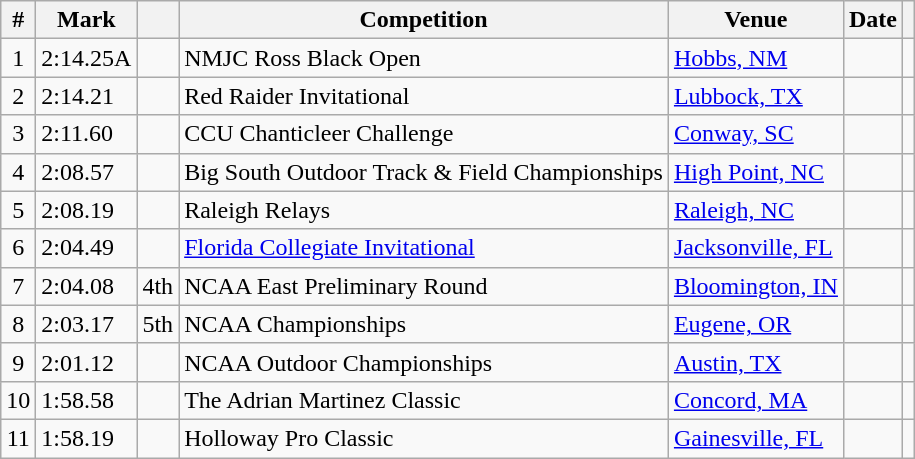<table class="wikitable sortable">
<tr>
<th>#</th>
<th>Mark</th>
<th class=unsortable></th>
<th>Competition</th>
<th>Venue</th>
<th>Date</th>
<th class=unsortable></th>
</tr>
<tr>
<td align=center>1</td>
<td>2:14.25A</td>
<td></td>
<td>NMJC Ross Black Open</td>
<td><a href='#'>Hobbs, NM</a></td>
<td align=right></td>
<td></td>
</tr>
<tr>
<td align=center>2</td>
<td>2:14.21</td>
<td></td>
<td>Red Raider Invitational</td>
<td><a href='#'>Lubbock, TX</a></td>
<td align=right></td>
<td></td>
</tr>
<tr>
<td align=center>3</td>
<td>2:11.60</td>
<td></td>
<td>CCU Chanticleer Challenge</td>
<td><a href='#'>Conway, SC</a></td>
<td align=right></td>
<td></td>
</tr>
<tr>
<td align=center>4</td>
<td>2:08.57</td>
<td></td>
<td>Big South Outdoor Track & Field Championships</td>
<td><a href='#'>High Point, NC</a></td>
<td align=right></td>
<td></td>
</tr>
<tr>
<td align=center>5</td>
<td>2:08.19</td>
<td> </td>
<td>Raleigh Relays</td>
<td><a href='#'>Raleigh, NC</a></td>
<td align=right></td>
<td></td>
</tr>
<tr>
<td align=center>6</td>
<td>2:04.49</td>
<td></td>
<td><a href='#'>Florida Collegiate Invitational</a></td>
<td><a href='#'>Jacksonville, FL</a></td>
<td align=right></td>
<td></td>
</tr>
<tr>
<td align=center>7</td>
<td>2:04.08</td>
<td>4th </td>
<td>NCAA East Preliminary Round</td>
<td><a href='#'>Bloomington, IN</a></td>
<td align=right></td>
<td></td>
</tr>
<tr>
<td align=center>8</td>
<td>2:03.17</td>
<td>5th </td>
<td>NCAA Championships</td>
<td><a href='#'>Eugene, OR</a></td>
<td align=right></td>
<td></td>
</tr>
<tr>
<td align=center>9</td>
<td>2:01.12</td>
<td> </td>
<td>NCAA Outdoor Championships</td>
<td><a href='#'>Austin, TX</a></td>
<td align=right></td>
<td></td>
</tr>
<tr>
<td align=center>10</td>
<td>1:58.58</td>
<td></td>
<td>The Adrian Martinez Classic</td>
<td><a href='#'>Concord, MA</a></td>
<td align=right></td>
<td></td>
</tr>
<tr>
<td align=center>11</td>
<td>1:58.19</td>
<td></td>
<td>Holloway Pro Classic</td>
<td><a href='#'>Gainesville, FL</a></td>
<td align=right></td>
<td></td>
</tr>
</table>
